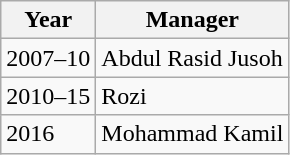<table class="wikitable">
<tr>
<th>Year</th>
<th>Manager</th>
</tr>
<tr>
<td>2007–10</td>
<td> Abdul Rasid Jusoh</td>
</tr>
<tr>
<td>2010–15</td>
<td> Rozi</td>
</tr>
<tr>
<td>2016</td>
<td> Mohammad Kamil</td>
</tr>
</table>
